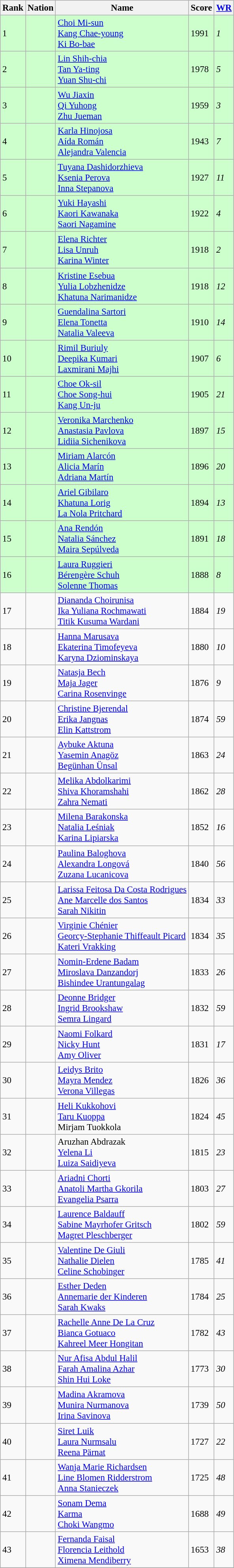<table class="wikitable sortable" style="font-size:95%;">
<tr>
<th>Rank</th>
<th>Nation</th>
<th>Name</th>
<th>Score</th>
<th><a href='#'>WR</a></th>
</tr>
<tr style="background:#ccffcc;">
<td>1</td>
<td></td>
<td><a href='#'>Choi Mi-sun</a> <br> <a href='#'>Kang Chae-young</a> <br> <a href='#'>Ki Bo-bae</a></td>
<td>1991</td>
<td><em>1</em></td>
</tr>
<tr style="background:#ccffcc;">
<td>2</td>
<td></td>
<td><a href='#'>Lin Shih-chia</a> <br> <a href='#'>Tan Ya-ting</a> <br> <a href='#'>Yuan Shu-chi</a></td>
<td>1978</td>
<td><em>5</em></td>
</tr>
<tr style="background:#ccffcc;">
<td>3</td>
<td></td>
<td><a href='#'>Wu Jiaxin</a> <br> <a href='#'>Qi Yuhong</a> <br> <a href='#'>Zhu Jueman</a></td>
<td>1959</td>
<td><em>3</em></td>
</tr>
<tr style="background:#ccffcc;">
<td>4</td>
<td></td>
<td><a href='#'>Karla Hinojosa</a> <br> <a href='#'>Aída Román</a> <br> <a href='#'>Alejandra Valencia</a></td>
<td>1943</td>
<td><em>7</em></td>
</tr>
<tr style="background:#ccffcc;">
<td>5</td>
<td></td>
<td><a href='#'>Tuyana Dashidorzhieva</a> <br> <a href='#'>Ksenia Perova</a> <br> <a href='#'>Inna Stepanova</a></td>
<td>1927</td>
<td><em>11</em></td>
</tr>
<tr style="background:#ccffcc;">
<td>6</td>
<td></td>
<td><a href='#'>Yuki Hayashi</a> <br> <a href='#'>Kaori Kawanaka</a> <br> <a href='#'>Saori Nagamine</a></td>
<td>1922</td>
<td><em>4</em></td>
</tr>
<tr style="background:#ccffcc;">
<td>7</td>
<td></td>
<td><a href='#'>Elena Richter</a> <br> <a href='#'>Lisa Unruh</a> <br> <a href='#'>Karina Winter</a></td>
<td>1918</td>
<td><em>2</em></td>
</tr>
<tr style="background:#ccffcc;">
<td>8</td>
<td></td>
<td><a href='#'>Kristine Esebua</a> <br> <a href='#'>Yulia Lobzhenidze</a> <br> <a href='#'>Khatuna Narimanidze</a></td>
<td>1918</td>
<td><em>12</em></td>
</tr>
<tr style="background:#ccffcc;">
<td>9</td>
<td></td>
<td><a href='#'>Guendalina Sartori</a> <br> <a href='#'>Elena Tonetta</a> <br> <a href='#'>Natalia Valeeva</a></td>
<td>1910</td>
<td><em>14</em></td>
</tr>
<tr style="background:#ccffcc;">
<td>10</td>
<td></td>
<td><a href='#'>Rimil Buriuly</a> <br> <a href='#'>Deepika Kumari</a> <br> <a href='#'>Laxmirani Majhi</a></td>
<td>1907</td>
<td><em>6</em></td>
</tr>
<tr style="background:#ccffcc;">
<td>11</td>
<td></td>
<td><a href='#'>Choe Ok-sil</a> <br> <a href='#'>Choe Song-hui</a> <br> <a href='#'>Kang Un-ju</a></td>
<td>1905</td>
<td><em>21</em></td>
</tr>
<tr style="background:#ccffcc;">
<td>12</td>
<td></td>
<td><a href='#'>Veronika Marchenko</a> <br> <a href='#'>Anastasia Pavlova</a> <br> <a href='#'>Lidiia Sichenikova</a></td>
<td>1897</td>
<td><em>15</em></td>
</tr>
<tr style="background:#ccffcc;">
<td>13</td>
<td></td>
<td><a href='#'>Miriam Alarcón</a> <br> <a href='#'>Alicia Marín</a> <br> <a href='#'>Adriana Martín</a></td>
<td>1896</td>
<td><em>20</em></td>
</tr>
<tr style="background:#ccffcc;">
<td>14</td>
<td></td>
<td><a href='#'>Ariel Gibilaro</a> <br> <a href='#'>Khatuna Lorig</a> <br> <a href='#'>La Nola Pritchard</a></td>
<td>1894</td>
<td><em>13</em></td>
</tr>
<tr style="background:#ccffcc;">
<td>15</td>
<td></td>
<td><a href='#'>Ana Rendón</a> <br> <a href='#'>Natalia Sánchez</a> <br> <a href='#'>Maira Sepúlveda</a></td>
<td>1891</td>
<td><em>18</em></td>
</tr>
<tr style="background:#ccffcc;">
<td>16</td>
<td></td>
<td><a href='#'>Laura Ruggieri</a> <br> <a href='#'>Bérengère Schuh</a> <br> <a href='#'>Solenne Thomas</a></td>
<td>1888</td>
<td><em>8</em></td>
</tr>
<tr>
<td>17</td>
<td></td>
<td><a href='#'>Diananda Choirunisa</a> <br> <a href='#'>Ika Yuliana Rochmawati</a> <br> <a href='#'>Titik Kusuma Wardani</a></td>
<td>1884</td>
<td><em>19</em></td>
</tr>
<tr>
<td>18</td>
<td></td>
<td><a href='#'>Hanna Marusava</a> <br> <a href='#'>Ekaterina Timofeyeva</a> <br> <a href='#'>Karyna Dziominskaya</a></td>
<td>1880</td>
<td><em>10</em></td>
</tr>
<tr>
<td>19</td>
<td></td>
<td><a href='#'>Natasja Bech</a> <br> <a href='#'>Maja Jager</a> <br> <a href='#'>Carina Rosenvinge</a></td>
<td>1876</td>
<td><em>9</em></td>
</tr>
<tr>
<td>20</td>
<td></td>
<td><a href='#'>Christine Bjerendal</a> <br> <a href='#'>Erika Jangnas</a> <br> <a href='#'>Elin Kattstrom</a></td>
<td>1874</td>
<td><em>59</em></td>
</tr>
<tr>
<td>21</td>
<td></td>
<td><a href='#'>Aybuke Aktuna</a> <br> <a href='#'>Yasemin Anagöz</a> <br> <a href='#'>Begünhan Ünsal</a></td>
<td>1863</td>
<td><em>24</em></td>
</tr>
<tr>
<td>22</td>
<td></td>
<td><a href='#'>Melika Abdolkarimi</a> <br> <a href='#'>Shiva Khoramshahi</a> <br> <a href='#'>Zahra Nemati</a></td>
<td>1862</td>
<td><em>28</em></td>
</tr>
<tr>
<td>23</td>
<td></td>
<td><a href='#'>Milena Barakonska</a> <br> <a href='#'>Natalia Leśniak</a> <br> <a href='#'>Karina Lipiarska</a></td>
<td>1852</td>
<td><em>16</em></td>
</tr>
<tr>
<td>24</td>
<td></td>
<td><a href='#'>Paulina Baloghova</a> <br> <a href='#'>Alexandra Longová</a> <br> <a href='#'>Zuzana Lucanicova</a></td>
<td>1840</td>
<td><em>56</em></td>
</tr>
<tr>
<td>25</td>
<td></td>
<td><a href='#'>Larissa Feitosa Da Costa Rodrigues</a> <br> <a href='#'>Ane Marcelle dos Santos</a> <br> <a href='#'>Sarah Nikitin</a></td>
<td>1834</td>
<td><em>33</em></td>
</tr>
<tr>
<td>26</td>
<td></td>
<td><a href='#'>Virginie Chénier</a> <br> <a href='#'>Georcy-Stephanie Thiffeault Picard</a> <br> <a href='#'>Kateri Vrakking</a></td>
<td>1834</td>
<td><em>35</em></td>
</tr>
<tr>
<td>27</td>
<td></td>
<td><a href='#'>Nomin-Erdene Badam</a> <br> <a href='#'>Miroslava Danzandorj</a> <br> <a href='#'>Bishindee Urantungalag</a></td>
<td>1833</td>
<td><em>26</em></td>
</tr>
<tr>
<td>28</td>
<td></td>
<td><a href='#'>Deonne Bridger</a> <br> <a href='#'>Ingrid Brookshaw</a> <br> <a href='#'>Semra Lingard</a></td>
<td>1832</td>
<td><em>59</em></td>
</tr>
<tr>
<td>29</td>
<td></td>
<td><a href='#'>Naomi Folkard</a> <br> <a href='#'>Nicky Hunt</a> <br> <a href='#'>Amy Oliver</a></td>
<td>1831</td>
<td><em>17</em></td>
</tr>
<tr>
<td>30</td>
<td></td>
<td><a href='#'>Leidys Brito</a> <br> <a href='#'>Mayra Mendez</a> <br> <a href='#'>Verona Villegas</a></td>
<td>1826</td>
<td><em>36</em></td>
</tr>
<tr>
<td>31</td>
<td></td>
<td><a href='#'>Heli Kukkohovi</a> <br> <a href='#'>Taru Kuoppa</a> <br> Mirjam Tuokkola</td>
<td>1824</td>
<td><em>45</em></td>
</tr>
<tr>
<td>32</td>
<td></td>
<td>Aruzhan Abdrazak <br> <a href='#'>Yelena Li</a> <br> <a href='#'>Luiza Saidiyeva</a></td>
<td>1815</td>
<td><em>23</em></td>
</tr>
<tr>
<td>33</td>
<td></td>
<td><a href='#'>Ariadni Chorti</a> <br> <a href='#'>Anatoli Martha Gkorila</a> <br> <a href='#'>Evangelia Psarra</a></td>
<td>1803</td>
<td><em>27</em></td>
</tr>
<tr>
<td>34</td>
<td></td>
<td><a href='#'>Laurence Baldauff</a> <br> <a href='#'>Sabine Mayrhofer Gritsch</a> <br> <a href='#'>Magret Pleschberger</a></td>
<td>1802</td>
<td><em>59</em></td>
</tr>
<tr>
<td>35</td>
<td></td>
<td><a href='#'>Valentine De Giuli</a> <br> <a href='#'>Nathalie Dielen</a> <br> <a href='#'>Celine Schobinger</a></td>
<td>1785</td>
<td><em>41</em></td>
</tr>
<tr>
<td>36</td>
<td></td>
<td><a href='#'>Esther Deden</a> <br> <a href='#'>Annemarie der Kinderen</a> <br> <a href='#'>Sarah Kwaks</a></td>
<td>1784</td>
<td><em>25</em></td>
</tr>
<tr>
<td>37</td>
<td></td>
<td><a href='#'>Rachelle Anne De La Cruz</a> <br> <a href='#'>Bianca Gotuaco</a> <br> <a href='#'>Kahreel Meer Hongitan</a></td>
<td>1782</td>
<td><em>43</em></td>
</tr>
<tr>
<td>38</td>
<td></td>
<td><a href='#'>Nur Afisa Abdul Halil</a> <br> <a href='#'>Farah Amalina Azhar</a> <br> <a href='#'>Shin Hui Loke</a></td>
<td>1773</td>
<td><em>30</em></td>
</tr>
<tr>
<td>39</td>
<td></td>
<td><a href='#'>Madina Akramova</a> <br> <a href='#'>Munira Nurmanova</a> <br> <a href='#'>Irina Savinova</a></td>
<td>1739</td>
<td><em>50</em></td>
</tr>
<tr>
<td>40</td>
<td></td>
<td><a href='#'>Siret Luik</a> <br> <a href='#'>Laura Nurmsalu</a> <br> <a href='#'>Reena Pärnat</a></td>
<td>1727</td>
<td><em>22</em></td>
</tr>
<tr>
<td>41</td>
<td></td>
<td><a href='#'>Wanja Marie Richardsen</a> <br> <a href='#'>Line Blomen Ridderstrom</a> <br> <a href='#'>Anna Stanieczek</a></td>
<td>1725</td>
<td><em>48</em></td>
</tr>
<tr>
<td>42</td>
<td></td>
<td><a href='#'>Sonam Dema</a> <br> <a href='#'>Karma</a> <br> <a href='#'>Choki Wangmo</a></td>
<td>1688</td>
<td><em>49</em></td>
</tr>
<tr>
<td>43</td>
<td></td>
<td><a href='#'>Fernanda Faisal</a> <br> <a href='#'>Florencia Leithold</a> <br> <a href='#'>Ximena Mendiberry</a></td>
<td>1653</td>
<td><em>38</em></td>
</tr>
<tr>
</tr>
</table>
